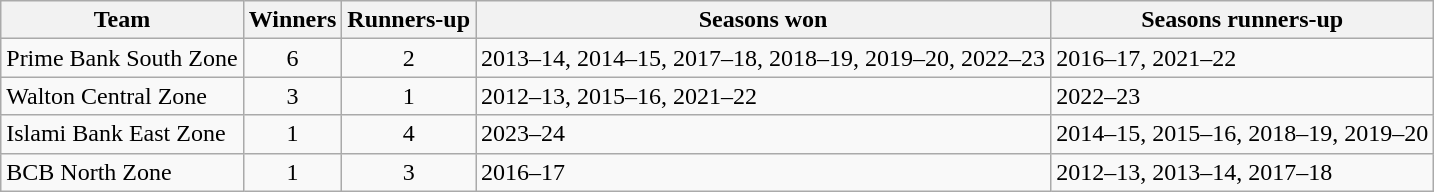<table class="wikitable">
<tr>
<th>Team</th>
<th>Winners</th>
<th>Runners-up</th>
<th>Seasons won</th>
<th>Seasons runners-up</th>
</tr>
<tr>
<td>Prime Bank South Zone</td>
<td align=center>6</td>
<td align=center>2</td>
<td>2013–14, 2014–15, 2017–18, 2018–19, 2019–20, 2022–23</td>
<td>2016–17, 2021–22</td>
</tr>
<tr>
<td>Walton Central Zone</td>
<td align=center>3</td>
<td align=center>1</td>
<td>2012–13, 2015–16, 2021–22</td>
<td>2022–23</td>
</tr>
<tr>
<td>Islami Bank East Zone</td>
<td align=center>1</td>
<td align=center>4</td>
<td>2023–24</td>
<td>2014–15, 2015–16, 2018–19, 2019–20</td>
</tr>
<tr>
<td>BCB North Zone</td>
<td align=center>1</td>
<td align=center>3</td>
<td>2016–17</td>
<td>2012–13, 2013–14, 2017–18</td>
</tr>
</table>
